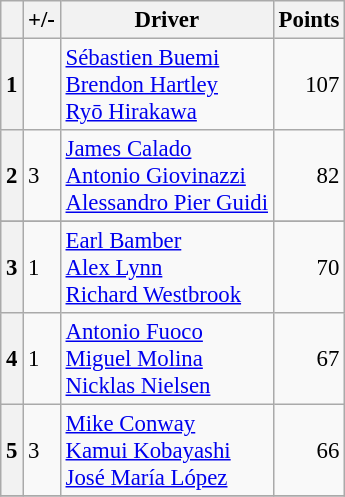<table class="wikitable" style="font-size:95%;">
<tr>
<th scope="col"></th>
<th scope="col">+/-</th>
<th scope="col">Driver</th>
<th scope="col">Points</th>
</tr>
<tr>
<th align="center">1</th>
<td align="left"></td>
<td> <a href='#'>Sébastien Buemi</a><br> <a href='#'>Brendon Hartley</a><br> <a href='#'>Ryō Hirakawa</a></td>
<td align="right">107</td>
</tr>
<tr>
<th align="center">2</th>
<td align="left"> 3</td>
<td> <a href='#'>James Calado</a><br> <a href='#'>Antonio Giovinazzi</a><br> <a href='#'>Alessandro Pier Guidi</a></td>
<td align="right">82</td>
</tr>
<tr>
</tr>
<tr>
<th align="center">3</th>
<td align="left"> 1</td>
<td> <a href='#'>Earl Bamber</a><br> <a href='#'>Alex Lynn</a><br> <a href='#'>Richard Westbrook</a></td>
<td align="right">70</td>
</tr>
<tr>
<th align="center">4</th>
<td align="left"> 1</td>
<td> <a href='#'>Antonio Fuoco</a><br> <a href='#'>Miguel Molina</a><br> <a href='#'>Nicklas Nielsen</a></td>
<td align="right">67</td>
</tr>
<tr>
<th align="center">5</th>
<td align="left"> 3</td>
<td> <a href='#'>Mike Conway</a><br> <a href='#'>Kamui Kobayashi</a><br> <a href='#'>José María López</a></td>
<td align="right">66</td>
</tr>
<tr>
</tr>
</table>
